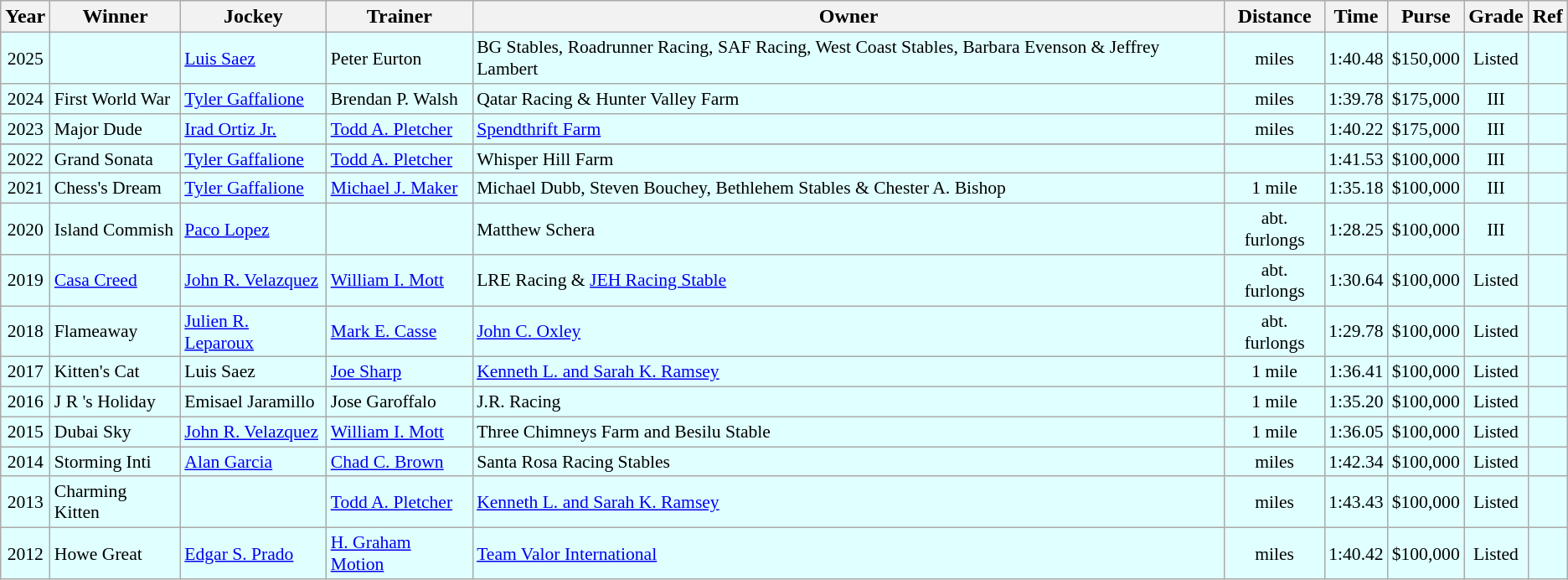<table class="wikitable sortable">
<tr>
<th>Year</th>
<th>Winner</th>
<th>Jockey</th>
<th>Trainer</th>
<th>Owner</th>
<th>Distance</th>
<th>Time</th>
<th>Purse</th>
<th>Grade</th>
<th>Ref</th>
</tr>
<tr style="font-size:90%; background-color:lightcyan">
<td align=center>2025</td>
<td></td>
<td><a href='#'>Luis Saez</a></td>
<td>Peter Eurton</td>
<td>BG Stables, Roadrunner Racing, SAF Racing, West Coast Stables, Barbara Evenson & Jeffrey Lambert</td>
<td align=center> miles</td>
<td align=center>1:40.48</td>
<td align=center>$150,000</td>
<td align=center>Listed</td>
<td></td>
</tr>
<tr style="font-size:90%; background-color:lightcyan">
<td align=center>2024</td>
<td>First World War</td>
<td><a href='#'>Tyler Gaffalione</a></td>
<td>Brendan P. Walsh</td>
<td>Qatar Racing & Hunter Valley Farm</td>
<td align=center> miles</td>
<td align=center>1:39.78</td>
<td align=center>$175,000</td>
<td align=center>III</td>
<td></td>
</tr>
<tr style="font-size:90%; background-color:lightcyan">
<td align=center>2023</td>
<td>Major Dude</td>
<td><a href='#'>Irad Ortiz Jr.</a></td>
<td><a href='#'>Todd A. Pletcher</a></td>
<td><a href='#'>Spendthrift Farm</a></td>
<td align=center> miles</td>
<td align=center>1:40.22</td>
<td align=center>$175,000</td>
<td align=center>III</td>
<td></td>
</tr>
<tr>
</tr>
<tr style="font-size:90%; background-color:lightcyan">
<td align=center>2022</td>
<td>Grand Sonata</td>
<td><a href='#'>Tyler Gaffalione</a></td>
<td><a href='#'>Todd A. Pletcher</a></td>
<td>Whisper Hill Farm</td>
<td align=center></td>
<td align=center>1:41.53</td>
<td align=center>$100,000</td>
<td align=center>III</td>
<td></td>
</tr>
<tr style="font-size:90%; background-color:lightcyan">
<td align=center>2021</td>
<td>Chess's Dream</td>
<td><a href='#'>Tyler Gaffalione</a></td>
<td><a href='#'>Michael J. Maker</a></td>
<td>Michael Dubb, Steven Bouchey, Bethlehem Stables & Chester A. Bishop</td>
<td align=center>1 mile</td>
<td align=center>1:35.18</td>
<td align=center>$100,000</td>
<td align=center>III</td>
<td></td>
</tr>
<tr style="font-size:90%; background-color:lightcyan">
<td align=center>2020</td>
<td>Island Commish</td>
<td><a href='#'>Paco Lopez</a></td>
<td></td>
<td>Matthew Schera</td>
<td align=center>abt.  furlongs</td>
<td align=center>1:28.25</td>
<td align=center>$100,000</td>
<td align=center>III</td>
<td></td>
</tr>
<tr style="font-size:90%; background-color:lightcyan">
<td align=center>2019</td>
<td><a href='#'>Casa Creed</a></td>
<td><a href='#'>John R. Velazquez</a></td>
<td><a href='#'>William I. Mott</a></td>
<td>LRE Racing & <a href='#'>JEH Racing Stable</a></td>
<td align=center>abt.  furlongs</td>
<td align=center>1:30.64</td>
<td align=center>$100,000</td>
<td align=center>Listed</td>
<td></td>
</tr>
<tr style="font-size:90%; background-color:lightcyan">
<td align=center>2018</td>
<td>Flameaway</td>
<td><a href='#'>Julien R. Leparoux</a></td>
<td><a href='#'>Mark E. Casse</a></td>
<td><a href='#'>John C. Oxley</a></td>
<td align=center>abt.  furlongs</td>
<td align=center>1:29.78</td>
<td align=center>$100,000</td>
<td align=center>Listed</td>
<td></td>
</tr>
<tr style="font-size:90%; background-color:lightcyan">
<td align=center>2017</td>
<td>Kitten's Cat</td>
<td>Luis Saez</td>
<td><a href='#'>Joe Sharp</a></td>
<td><a href='#'>Kenneth L. and Sarah K. Ramsey</a></td>
<td align=center>1 mile</td>
<td align=center>1:36.41</td>
<td align=center>$100,000</td>
<td align=center>Listed</td>
<td></td>
</tr>
<tr style="font-size:90%; background-color:lightcyan">
<td align=center>2016</td>
<td>J R 's Holiday</td>
<td>Emisael Jaramillo</td>
<td>Jose Garoffalo</td>
<td>J.R. Racing</td>
<td align=center>1 mile</td>
<td align=center>1:35.20</td>
<td align=center>$100,000</td>
<td align=center>Listed</td>
<td></td>
</tr>
<tr style="font-size:90%; background-color:lightcyan">
<td align=center>2015</td>
<td>Dubai Sky</td>
<td><a href='#'>John R. Velazquez</a></td>
<td><a href='#'>William I. Mott</a></td>
<td>Three Chimneys Farm and Besilu Stable</td>
<td align=center>1 mile</td>
<td align=center>1:36.05</td>
<td align=center>$100,000</td>
<td align=center>Listed</td>
<td></td>
</tr>
<tr style="font-size:90%; background-color:lightcyan">
<td align=center>2014</td>
<td>Storming Inti</td>
<td><a href='#'>Alan Garcia</a></td>
<td><a href='#'>Chad C. Brown</a></td>
<td>Santa Rosa Racing Stables</td>
<td align=center> miles</td>
<td align=center>1:42.34</td>
<td align=center>$100,000</td>
<td align=center>Listed</td>
<td></td>
</tr>
<tr style="font-size:90%; background-color:lightcyan">
<td align=center>2013</td>
<td>Charming Kitten</td>
<td></td>
<td><a href='#'>Todd A. Pletcher</a></td>
<td><a href='#'>Kenneth L. and Sarah K. Ramsey</a></td>
<td align=center> miles</td>
<td align=center>1:43.43</td>
<td align=center>$100,000</td>
<td align=center>Listed</td>
<td></td>
</tr>
<tr style="font-size:90%; background-color:lightcyan">
<td align=center>2012</td>
<td>Howe Great</td>
<td><a href='#'>Edgar S. Prado</a></td>
<td><a href='#'>H. Graham Motion</a></td>
<td><a href='#'>Team Valor International</a></td>
<td align=center> miles</td>
<td align=center>1:40.42</td>
<td align=center>$100,000</td>
<td align=center>Listed</td>
<td></td>
</tr>
</table>
